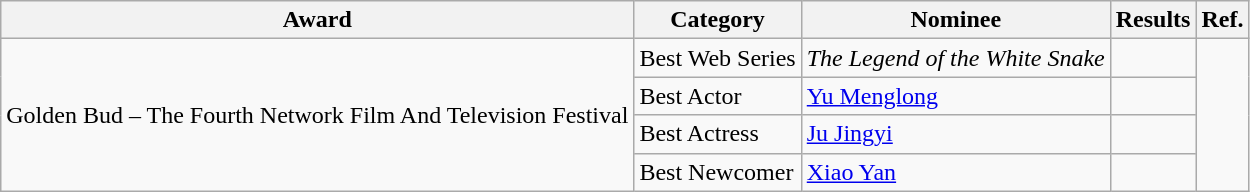<table class="wikitable">
<tr>
<th>Award</th>
<th>Category</th>
<th>Nominee</th>
<th>Results</th>
<th>Ref.</th>
</tr>
<tr>
<td rowspan=4>Golden Bud – The Fourth Network Film And Television Festival</td>
<td>Best Web Series</td>
<td><em>The Legend of the White Snake</em></td>
<td></td>
<td rowspan=4></td>
</tr>
<tr>
<td>Best Actor</td>
<td><a href='#'>Yu Menglong</a></td>
<td></td>
</tr>
<tr>
<td>Best Actress</td>
<td><a href='#'>Ju Jingyi</a></td>
<td></td>
</tr>
<tr>
<td>Best Newcomer</td>
<td><a href='#'>Xiao Yan</a></td>
<td></td>
</tr>
</table>
